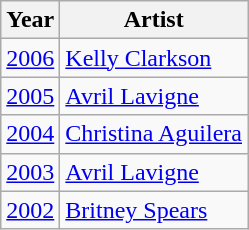<table class="wikitable">
<tr>
<th>Year</th>
<th>Artist</th>
</tr>
<tr>
<td><a href='#'>2006</a></td>
<td><a href='#'>Kelly Clarkson</a></td>
</tr>
<tr>
<td><a href='#'>2005</a></td>
<td><a href='#'>Avril Lavigne</a></td>
</tr>
<tr>
<td><a href='#'>2004</a></td>
<td><a href='#'>Christina Aguilera</a></td>
</tr>
<tr>
<td><a href='#'>2003</a></td>
<td><a href='#'>Avril Lavigne</a></td>
</tr>
<tr>
<td><a href='#'>2002</a></td>
<td><a href='#'>Britney Spears</a></td>
</tr>
</table>
